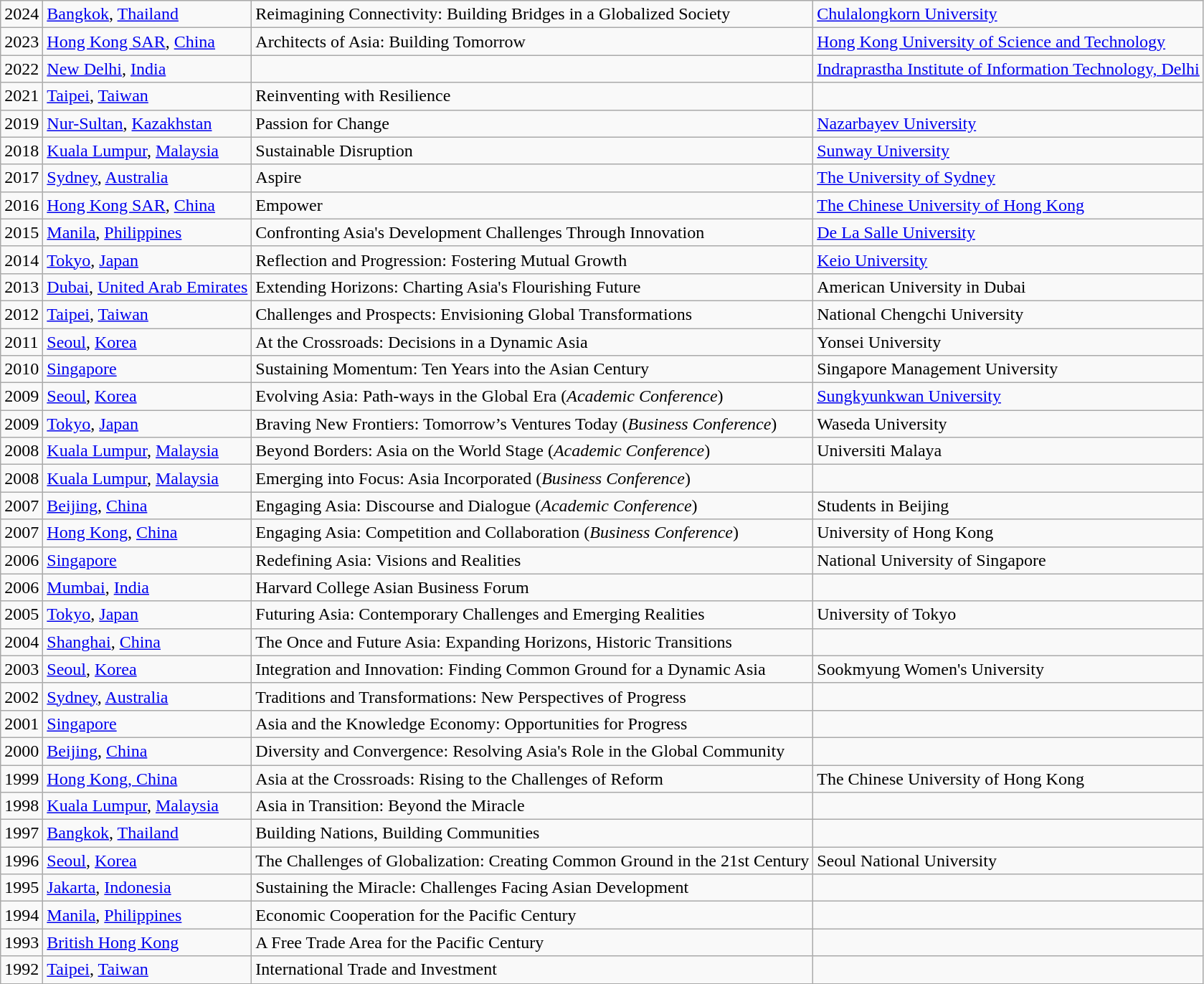<table class="wikitable">
<tr>
<td>2024</td>
<td> <a href='#'>Bangkok</a>, <a href='#'>Thailand</a></td>
<td>Reimagining Connectivity: Building Bridges in a Globalized Society</td>
<td><a href='#'>Chulalongkorn University</a></td>
</tr>
<tr>
<td>2023</td>
<td> <a href='#'>Hong Kong SAR</a>, <a href='#'>China</a></td>
<td>Architects of Asia: Building Tomorrow</td>
<td><a href='#'>Hong Kong University of Science and Technology</a></td>
</tr>
<tr>
<td>2022</td>
<td> <a href='#'>New Delhi</a>, <a href='#'>India</a></td>
<td></td>
<td><a href='#'>Indraprastha Institute of Information Technology, Delhi</a></td>
</tr>
<tr>
<td>2021</td>
<td> <a href='#'>Taipei</a>, <a href='#'>Taiwan</a></td>
<td>Reinventing with Resilience</td>
<td></td>
</tr>
<tr>
<td>2019</td>
<td> <a href='#'>Nur-Sultan</a>, <a href='#'>Kazakhstan</a></td>
<td>Passion for Change</td>
<td><a href='#'>Nazarbayev University</a></td>
</tr>
<tr>
<td>2018</td>
<td> <a href='#'>Kuala Lumpur</a>, <a href='#'>Malaysia</a></td>
<td>Sustainable Disruption</td>
<td><a href='#'>Sunway University</a></td>
</tr>
<tr>
<td>2017</td>
<td> <a href='#'>Sydney</a>, <a href='#'>Australia</a></td>
<td>Aspire</td>
<td><a href='#'>The University of Sydney</a></td>
</tr>
<tr>
<td>2016</td>
<td> <a href='#'>Hong Kong SAR</a>, <a href='#'>China</a></td>
<td>Empower</td>
<td><a href='#'>The Chinese University of Hong Kong</a></td>
</tr>
<tr>
<td>2015</td>
<td> <a href='#'>Manila</a>, <a href='#'>Philippines</a></td>
<td>Confronting Asia's Development Challenges Through Innovation</td>
<td><a href='#'>De La Salle University</a></td>
</tr>
<tr>
<td>2014</td>
<td> <a href='#'>Tokyo</a>, <a href='#'>Japan</a></td>
<td>Reflection and Progression: Fostering Mutual Growth</td>
<td><a href='#'>Keio University</a></td>
</tr>
<tr>
<td>2013</td>
<td> <a href='#'>Dubai</a>, <a href='#'>United Arab Emirates</a></td>
<td>Extending Horizons: Charting Asia's Flourishing Future</td>
<td>American University in Dubai </td>
</tr>
<tr>
<td>2012</td>
<td> <a href='#'>Taipei</a>, <a href='#'>Taiwan</a></td>
<td>Challenges and Prospects: Envisioning Global Transformations</td>
<td>National Chengchi University </td>
</tr>
<tr>
<td>2011</td>
<td> <a href='#'>Seoul</a>, <a href='#'>Korea</a></td>
<td>At the Crossroads: Decisions in a Dynamic Asia</td>
<td>Yonsei University </td>
</tr>
<tr>
<td>2010</td>
<td> <a href='#'>Singapore</a></td>
<td>Sustaining Momentum: Ten Years into the Asian Century</td>
<td>Singapore Management University </td>
</tr>
<tr>
<td>2009</td>
<td> <a href='#'>Seoul</a>, <a href='#'>Korea</a></td>
<td>Evolving Asia: Path-ways in the Global Era (<em>Academic Conference</em>)</td>
<td><a href='#'>Sungkyunkwan University</a></td>
</tr>
<tr>
<td>2009</td>
<td> <a href='#'>Tokyo</a>, <a href='#'>Japan</a></td>
<td>Braving New Frontiers: Tomorrow’s Ventures Today (<em>Business Conference</em>)</td>
<td>Waseda University </td>
</tr>
<tr>
<td>2008</td>
<td> <a href='#'>Kuala Lumpur</a>, <a href='#'>Malaysia</a></td>
<td>Beyond Borders: Asia on the World Stage (<em>Academic Conference</em>)</td>
<td>Universiti Malaya</td>
</tr>
<tr>
<td>2008</td>
<td> <a href='#'>Kuala Lumpur</a>, <a href='#'>Malaysia</a></td>
<td>Emerging into Focus: Asia Incorporated (<em>Business Conference</em>)</td>
<td></td>
</tr>
<tr>
<td>2007</td>
<td> <a href='#'>Beijing</a>, <a href='#'>China</a></td>
<td>Engaging Asia: Discourse and Dialogue (<em>Academic Conference</em>)</td>
<td>Students in Beijing </td>
</tr>
<tr>
<td>2007</td>
<td> <a href='#'>Hong Kong</a>, <a href='#'>China</a></td>
<td>Engaging Asia: Competition and Collaboration (<em>Business Conference</em>)</td>
<td>University of Hong Kong </td>
</tr>
<tr>
<td>2006</td>
<td> <a href='#'>Singapore</a></td>
<td>Redefining Asia: Visions and Realities</td>
<td>National University of Singapore</td>
</tr>
<tr>
<td>2006</td>
<td> <a href='#'>Mumbai</a>, <a href='#'>India</a></td>
<td>Harvard College Asian Business Forum</td>
<td></td>
</tr>
<tr>
<td>2005</td>
<td> <a href='#'>Tokyo</a>, <a href='#'>Japan</a></td>
<td>Futuring Asia: Contemporary Challenges and Emerging Realities</td>
<td>University of Tokyo </td>
</tr>
<tr>
<td>2004</td>
<td> <a href='#'>Shanghai</a>, <a href='#'>China</a></td>
<td>The Once and Future Asia: Expanding Horizons, Historic Transitions</td>
<td></td>
</tr>
<tr>
<td>2003</td>
<td> <a href='#'>Seoul</a>, <a href='#'>Korea</a></td>
<td>Integration and Innovation: Finding Common Ground for a Dynamic Asia</td>
<td>Sookmyung Women's University </td>
</tr>
<tr>
<td>2002</td>
<td> <a href='#'>Sydney</a>, <a href='#'>Australia</a></td>
<td>Traditions and Transformations: New Perspectives of Progress</td>
<td></td>
</tr>
<tr>
<td>2001</td>
<td> <a href='#'>Singapore</a></td>
<td>Asia and the Knowledge Economy: Opportunities for Progress</td>
<td></td>
</tr>
<tr>
<td>2000</td>
<td> <a href='#'>Beijing</a>, <a href='#'>China</a></td>
<td>Diversity and Convergence: Resolving Asia's Role in the Global Community</td>
<td></td>
</tr>
<tr>
<td>1999</td>
<td> <a href='#'>Hong Kong, China</a></td>
<td>Asia at the Crossroads: Rising to the Challenges of Reform</td>
<td>The Chinese University of Hong Kong</td>
</tr>
<tr>
<td>1998</td>
<td> <a href='#'>Kuala Lumpur</a>, <a href='#'>Malaysia</a></td>
<td>Asia in Transition: Beyond the Miracle</td>
<td></td>
</tr>
<tr>
<td>1997</td>
<td> <a href='#'>Bangkok</a>, <a href='#'>Thailand</a></td>
<td>Building Nations, Building Communities</td>
<td></td>
</tr>
<tr>
<td>1996</td>
<td> <a href='#'>Seoul</a>, <a href='#'>Korea</a></td>
<td>The Challenges of Globalization: Creating Common Ground in the 21st Century</td>
<td>Seoul National University </td>
</tr>
<tr>
<td>1995</td>
<td> <a href='#'>Jakarta</a>, <a href='#'>Indonesia</a></td>
<td>Sustaining the Miracle: Challenges Facing Asian Development</td>
<td></td>
</tr>
<tr>
<td>1994</td>
<td> <a href='#'>Manila</a>, <a href='#'>Philippines</a></td>
<td>Economic Cooperation for the Pacific Century</td>
<td></td>
</tr>
<tr>
<td>1993</td>
<td> <a href='#'>British Hong Kong</a></td>
<td>A Free Trade Area for the Pacific Century</td>
<td></td>
</tr>
<tr>
<td>1992</td>
<td> <a href='#'>Taipei</a>, <a href='#'>Taiwan</a></td>
<td>International Trade and Investment</td>
<td></td>
</tr>
</table>
